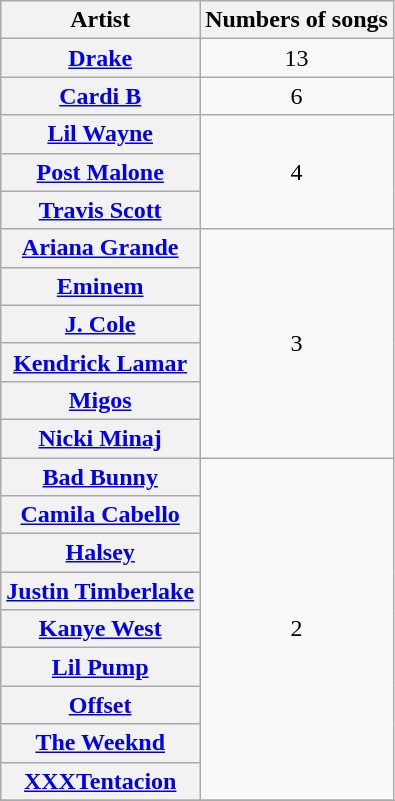<table class="wikitable sortable plainrowheaders" style="text-align:center;">
<tr>
<th scope="col">Artist</th>
<th scope="col">Numbers of songs</th>
</tr>
<tr>
<th scope="row"><a href='#'>Drake</a></th>
<td>13</td>
</tr>
<tr>
<th scope="row"><a href='#'>Cardi B</a></th>
<td>6</td>
</tr>
<tr>
<th scope="row"><a href='#'>Lil Wayne</a></th>
<td rowspan="3">4</td>
</tr>
<tr>
<th scope="row"><a href='#'>Post Malone</a></th>
</tr>
<tr>
<th scope="row"><a href='#'>Travis Scott</a></th>
</tr>
<tr>
<th scope="row"><a href='#'>Ariana Grande</a></th>
<td rowspan="6">3</td>
</tr>
<tr>
<th scope="row"><a href='#'>Eminem</a></th>
</tr>
<tr>
<th scope="row"><a href='#'>J. Cole</a></th>
</tr>
<tr>
<th scope="row"><a href='#'>Kendrick Lamar</a></th>
</tr>
<tr>
<th scope="row"><a href='#'>Migos</a></th>
</tr>
<tr>
<th scope="row"><a href='#'>Nicki Minaj</a></th>
</tr>
<tr>
<th scope="row"><a href='#'>Bad Bunny</a></th>
<td rowspan="9">2</td>
</tr>
<tr>
<th scope="row"><a href='#'>Camila Cabello</a></th>
</tr>
<tr>
<th scope="row"><a href='#'>Halsey</a></th>
</tr>
<tr>
<th scope="row"><a href='#'>Justin Timberlake</a></th>
</tr>
<tr>
<th scope="row"><a href='#'>Kanye West</a></th>
</tr>
<tr>
<th scope="row"><a href='#'>Lil Pump</a></th>
</tr>
<tr>
<th scope="row"><a href='#'>Offset</a></th>
</tr>
<tr>
<th scope="row"><a href='#'>The Weeknd</a></th>
</tr>
<tr>
<th scope="row"><a href='#'>XXXTentacion</a></th>
</tr>
<tr>
</tr>
</table>
